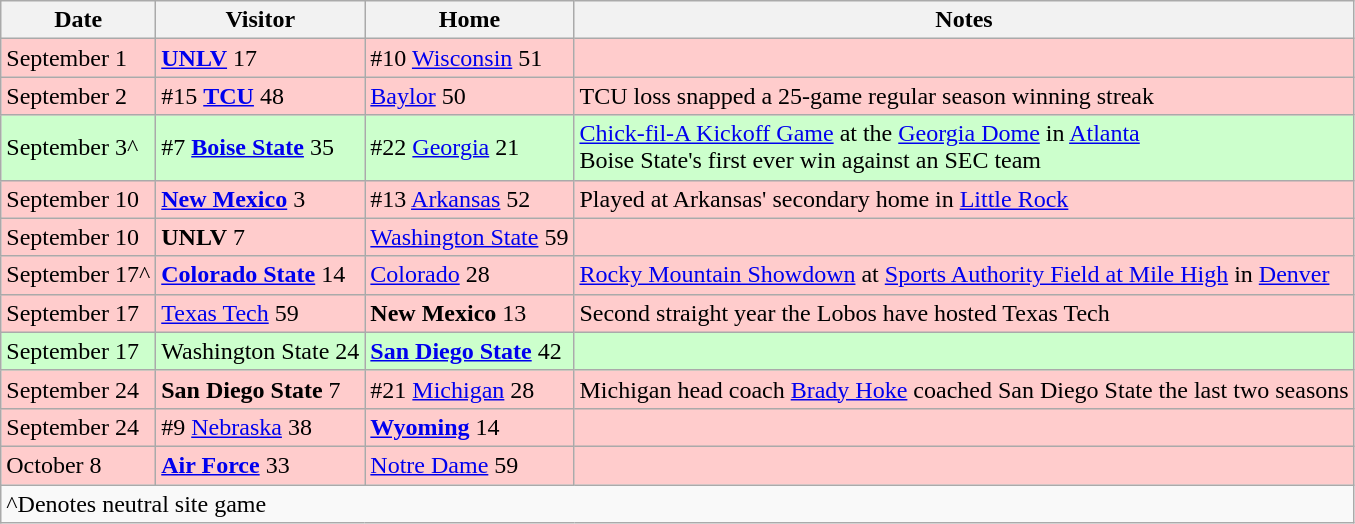<table class="wikitable">
<tr>
<th>Date</th>
<th>Visitor</th>
<th>Home</th>
<th>Notes</th>
</tr>
<tr style="background:#fcc;">
<td>September 1</td>
<td><strong><a href='#'>UNLV</a></strong> 17</td>
<td>#10 <a href='#'>Wisconsin</a> 51</td>
<td></td>
</tr>
<tr style="background:#fcc;">
<td>September 2</td>
<td>#15 <strong><a href='#'>TCU</a></strong> 48</td>
<td><a href='#'>Baylor</a> 50</td>
<td>TCU loss snapped a 25-game regular season winning streak</td>
</tr>
<tr style="background:#cfc;">
<td>September 3^</td>
<td>#7 <strong><a href='#'>Boise State</a></strong> 35</td>
<td>#22 <a href='#'>Georgia</a> 21</td>
<td><a href='#'>Chick-fil-A Kickoff Game</a> at the <a href='#'>Georgia Dome</a> in <a href='#'>Atlanta</a><br>Boise State's first ever win against an SEC team</td>
</tr>
<tr style="background:#fcc;">
<td>September 10</td>
<td><strong><a href='#'>New Mexico</a></strong> 3</td>
<td>#13 <a href='#'>Arkansas</a> 52</td>
<td>Played at Arkansas' secondary home in <a href='#'>Little Rock</a></td>
</tr>
<tr style="background:#fcc;">
<td>September 10</td>
<td><strong>UNLV</strong> 7</td>
<td><a href='#'>Washington State</a> 59</td>
<td></td>
</tr>
<tr style="background:#fcc;">
<td>September 17^</td>
<td><strong><a href='#'>Colorado State</a></strong> 14</td>
<td><a href='#'>Colorado</a> 28</td>
<td><a href='#'>Rocky Mountain Showdown</a> at <a href='#'>Sports Authority Field at Mile High</a> in <a href='#'>Denver</a></td>
</tr>
<tr style="background:#fcc;">
<td>September 17</td>
<td><a href='#'>Texas Tech</a> 59</td>
<td><strong>New Mexico</strong> 13</td>
<td>Second straight year the Lobos have hosted Texas Tech</td>
</tr>
<tr style="background:#cfc;">
<td>September 17</td>
<td>Washington State 24</td>
<td><strong><a href='#'>San Diego State</a></strong> 42</td>
<td></td>
</tr>
<tr style="background:#fcc;">
<td>September 24</td>
<td><strong>San Diego State</strong> 7</td>
<td>#21 <a href='#'>Michigan</a> 28</td>
<td>Michigan head coach <a href='#'>Brady Hoke</a> coached San Diego State the last two seasons</td>
</tr>
<tr style="background:#fcc;">
<td>September 24</td>
<td>#9 <a href='#'>Nebraska</a> 38</td>
<td><strong><a href='#'>Wyoming</a></strong> 14</td>
<td></td>
</tr>
<tr style="background:#fcc;">
<td>October 8</td>
<td><strong><a href='#'>Air Force</a></strong> 33</td>
<td><a href='#'>Notre Dame</a> 59</td>
<td></td>
</tr>
<tr>
<td colspan=4>^Denotes neutral site game</td>
</tr>
</table>
